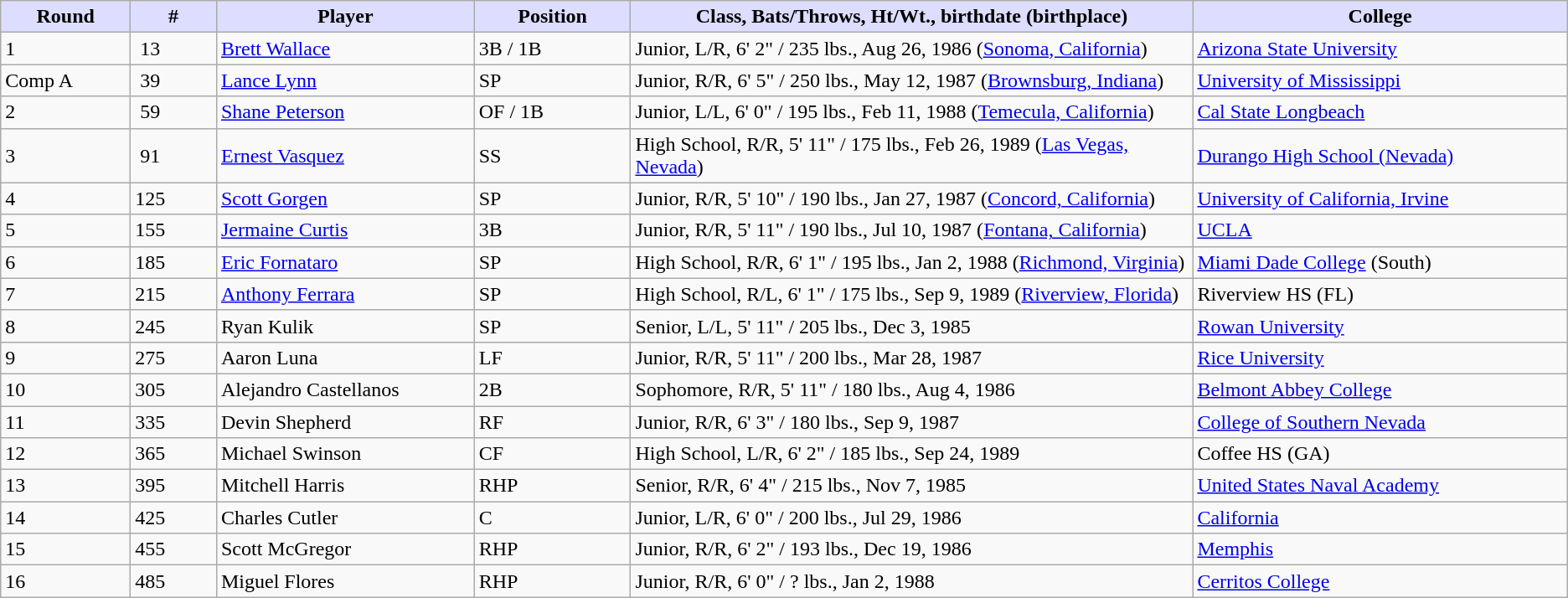<table class="wikitable">
<tr>
<th style="background:#ddf; width:2.0%;">Round</th>
<th style="background:#ddf; width:1.5%;">#</th>
<th style="background:#ddf; width:5.0%;">Player</th>
<th style="background:#ddf; width:2.5%;">Position</th>
<th style="background:#ddf; width:12.0%;">Class, Bats/Throws, Ht/Wt., birthdate (birthplace)</th>
<th style="background:#ddf; width:8.0%;">College</th>
</tr>
<tr>
<td>1</td>
<td> 13</td>
<td><a href='#'>Brett Wallace</a></td>
<td>3B / 1B</td>
<td>Junior, L/R, 6' 2" / 235 lbs., Aug 26, 1986 (<a href='#'>Sonoma, California</a>)</td>
<td><a href='#'>Arizona State University</a></td>
</tr>
<tr>
<td>Comp A</td>
<td> 39</td>
<td><a href='#'>Lance Lynn</a></td>
<td>SP</td>
<td>Junior, R/R, 6' 5" / 250 lbs., May 12, 1987 (<a href='#'>Brownsburg, Indiana</a>)</td>
<td><a href='#'>University of Mississippi</a></td>
</tr>
<tr>
<td>2</td>
<td> 59</td>
<td><a href='#'>Shane Peterson</a></td>
<td>OF / 1B</td>
<td>Junior, L/L, 6' 0" / 195 lbs., Feb 11, 1988 (<a href='#'>Temecula, California</a>)</td>
<td><a href='#'>Cal State Longbeach</a></td>
</tr>
<tr>
<td>3</td>
<td> 91</td>
<td><a href='#'>Ernest Vasquez</a></td>
<td>SS</td>
<td>High School, R/R, 5' 11" / 175 lbs., Feb 26, 1989 (<a href='#'>Las Vegas, Nevada</a>)</td>
<td><a href='#'>Durango High School (Nevada)</a></td>
</tr>
<tr>
<td>4</td>
<td>125</td>
<td><a href='#'>Scott Gorgen</a></td>
<td>SP</td>
<td>Junior, R/R, 5' 10" / 190 lbs., Jan 27, 1987 (<a href='#'>Concord, California</a>)</td>
<td><a href='#'>University of California, Irvine</a></td>
</tr>
<tr>
<td>5</td>
<td>155</td>
<td><a href='#'>Jermaine Curtis</a></td>
<td>3B</td>
<td>Junior, R/R, 5' 11" / 190 lbs., Jul 10, 1987 (<a href='#'>Fontana, California</a>)</td>
<td><a href='#'>UCLA</a></td>
</tr>
<tr>
<td>6</td>
<td>185</td>
<td><a href='#'>Eric Fornataro</a></td>
<td>SP</td>
<td>High School, R/R, 6' 1" / 195 lbs., Jan 2, 1988 (<a href='#'>Richmond, Virginia</a>)</td>
<td><a href='#'>Miami Dade College</a> (South)</td>
</tr>
<tr>
<td>7</td>
<td>215</td>
<td><a href='#'>Anthony Ferrara</a></td>
<td>SP</td>
<td>High School, R/L, 6' 1" / 175 lbs., Sep 9, 1989 (<a href='#'>Riverview, Florida</a>)</td>
<td>Riverview HS (FL)</td>
</tr>
<tr>
<td>8</td>
<td>245</td>
<td>Ryan Kulik</td>
<td>SP</td>
<td>Senior, L/L, 5' 11" / 205 lbs., Dec 3, 1985</td>
<td><a href='#'>Rowan University</a></td>
</tr>
<tr>
<td>9</td>
<td>275</td>
<td>Aaron Luna</td>
<td>LF</td>
<td>Junior, R/R, 5' 11" / 200 lbs., Mar 28, 1987</td>
<td><a href='#'>Rice University</a></td>
</tr>
<tr>
<td>10</td>
<td>305</td>
<td>Alejandro Castellanos</td>
<td>2B</td>
<td>Sophomore, R/R, 5' 11" / 180 lbs., Aug 4, 1986</td>
<td><a href='#'>Belmont Abbey College</a></td>
</tr>
<tr>
<td>11</td>
<td>335</td>
<td>Devin Shepherd</td>
<td>RF</td>
<td>Junior, R/R, 6' 3" / 180 lbs., Sep 9, 1987</td>
<td><a href='#'>College of Southern Nevada</a></td>
</tr>
<tr>
<td>12</td>
<td>365</td>
<td>Michael Swinson</td>
<td>CF</td>
<td>High School, L/R, 6' 2" / 185 lbs., Sep 24, 1989</td>
<td>Coffee HS (GA)</td>
</tr>
<tr>
<td>13</td>
<td>395</td>
<td>Mitchell Harris</td>
<td>RHP</td>
<td>Senior, R/R, 6' 4" / 215 lbs., Nov 7, 1985</td>
<td><a href='#'>United States Naval Academy</a></td>
</tr>
<tr>
<td>14</td>
<td>425</td>
<td>Charles Cutler</td>
<td>C</td>
<td>Junior, L/R, 6' 0" / 200 lbs., Jul 29, 1986</td>
<td><a href='#'>California</a></td>
</tr>
<tr>
<td>15</td>
<td>455</td>
<td>Scott McGregor</td>
<td>RHP</td>
<td>Junior, R/R, 6' 2" / 193 lbs., Dec 19, 1986</td>
<td><a href='#'>Memphis</a></td>
</tr>
<tr>
<td>16</td>
<td>485</td>
<td>Miguel Flores</td>
<td>RHP</td>
<td>Junior, R/R, 6' 0" / ? lbs., Jan 2, 1988</td>
<td><a href='#'>Cerritos College</a></td>
</tr>
</table>
